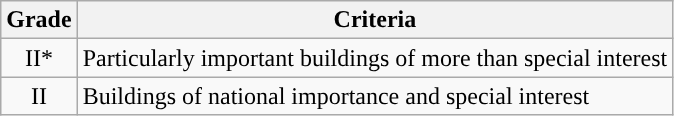<table class="wikitable">
<tr>
<th>Grade</th>
<th>Criteria</th>
</tr>
<tr>
<td align="center" >II*</td>
<td>Particularly important buildings of more than special interest</td>
</tr>
<tr>
<td align="center" >II</td>
<td>Buildings of national importance and special interest</td>
</tr>
</table>
